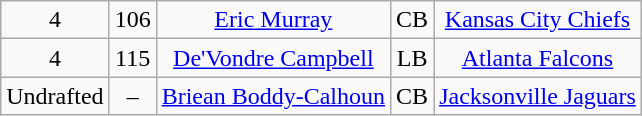<table class="wikitable" style="text-align:center">
<tr>
<td>4</td>
<td>106</td>
<td><a href='#'>Eric Murray</a></td>
<td>CB</td>
<td><a href='#'>Kansas City Chiefs</a></td>
</tr>
<tr>
<td>4</td>
<td>115</td>
<td><a href='#'>De'Vondre Campbell</a></td>
<td>LB</td>
<td><a href='#'>Atlanta Falcons</a></td>
</tr>
<tr>
<td>Undrafted</td>
<td>–</td>
<td><a href='#'>Briean Boddy-Calhoun</a></td>
<td>CB</td>
<td><a href='#'>Jacksonville Jaguars</a></td>
</tr>
</table>
